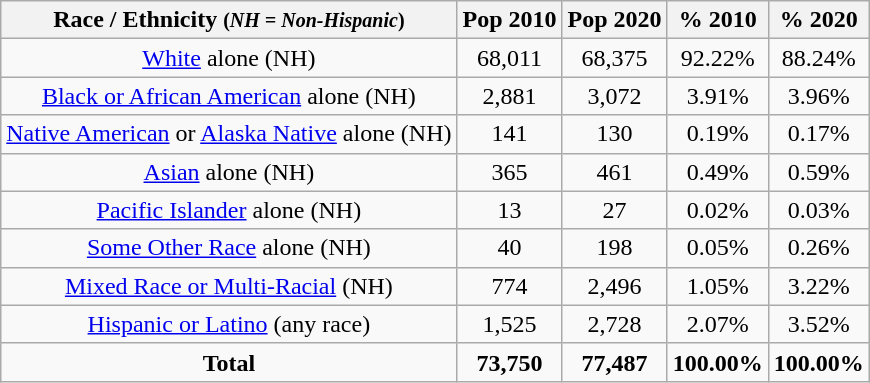<table class="wikitable" style="text-align:center;">
<tr>
<th>Race / Ethnicity <small>(<em>NH = Non-Hispanic</em>)</small></th>
<th>Pop 2010</th>
<th>Pop 2020</th>
<th>% 2010</th>
<th>% 2020</th>
</tr>
<tr>
<td><a href='#'>White</a> alone (NH)</td>
<td>68,011</td>
<td>68,375</td>
<td>92.22%</td>
<td>88.24%</td>
</tr>
<tr>
<td><a href='#'>Black or African American</a> alone (NH)</td>
<td>2,881</td>
<td>3,072</td>
<td>3.91%</td>
<td>3.96%</td>
</tr>
<tr>
<td><a href='#'>Native American</a> or <a href='#'>Alaska Native</a> alone (NH)</td>
<td>141</td>
<td>130</td>
<td>0.19%</td>
<td>0.17%</td>
</tr>
<tr>
<td><a href='#'>Asian</a> alone (NH)</td>
<td>365</td>
<td>461</td>
<td>0.49%</td>
<td>0.59%</td>
</tr>
<tr>
<td><a href='#'>Pacific Islander</a> alone (NH)</td>
<td>13</td>
<td>27</td>
<td>0.02%</td>
<td>0.03%</td>
</tr>
<tr>
<td><a href='#'>Some Other Race</a> alone (NH)</td>
<td>40</td>
<td>198</td>
<td>0.05%</td>
<td>0.26%</td>
</tr>
<tr>
<td><a href='#'>Mixed Race or Multi-Racial</a> (NH)</td>
<td>774</td>
<td>2,496</td>
<td>1.05%</td>
<td>3.22%</td>
</tr>
<tr>
<td><a href='#'>Hispanic or Latino</a> (any race)</td>
<td>1,525</td>
<td>2,728</td>
<td>2.07%</td>
<td>3.52%</td>
</tr>
<tr>
<td><strong>Total</strong></td>
<td><strong>73,750</strong></td>
<td><strong>77,487</strong></td>
<td><strong>100.00%</strong></td>
<td><strong>100.00%</strong></td>
</tr>
</table>
